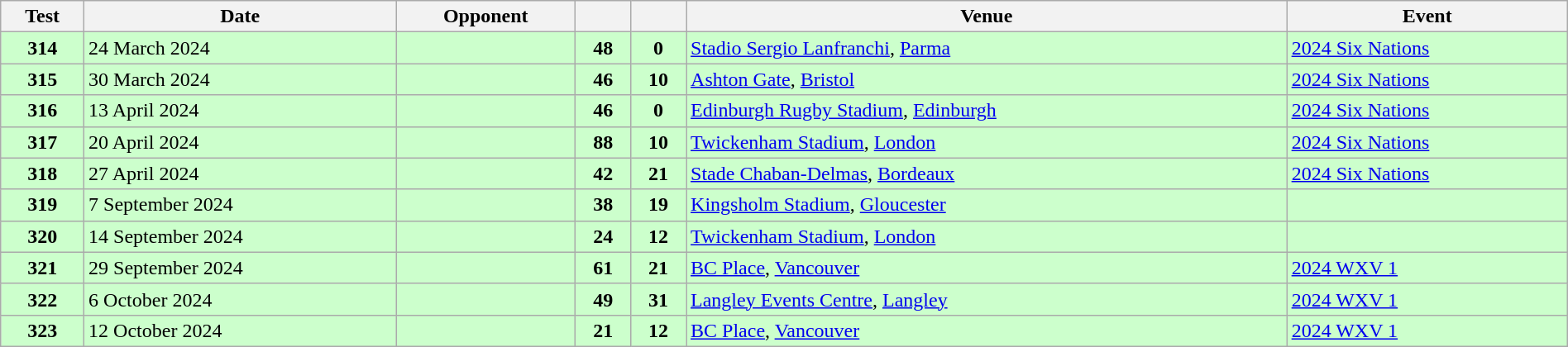<table class="wikitable sortable" style="width:100%">
<tr>
<th>Test</th>
<th>Date</th>
<th>Opponent</th>
<th></th>
<th></th>
<th>Venue</th>
<th>Event</th>
</tr>
<tr bgcolor=#ccffcc>
<td align=center><strong>314</strong></td>
<td>24 March 2024</td>
<td></td>
<td align=center><strong>48</strong></td>
<td align=center><strong>0</strong></td>
<td><a href='#'>Stadio Sergio Lanfranchi</a>, <a href='#'>Parma</a></td>
<td><a href='#'>2024 Six Nations</a></td>
</tr>
<tr bgcolor=#ccffcc>
<td align=center><strong>315</strong></td>
<td>30 March 2024</td>
<td></td>
<td align=center><strong>46</strong></td>
<td align=center><strong>10</strong></td>
<td><a href='#'>Ashton Gate</a>, <a href='#'>Bristol</a></td>
<td><a href='#'>2024 Six Nations</a></td>
</tr>
<tr bgcolor=#ccffcc>
<td align=center><strong>316</strong></td>
<td>13 April 2024</td>
<td></td>
<td align=center><strong>46</strong></td>
<td align=center><strong>0</strong></td>
<td><a href='#'>Edinburgh Rugby Stadium</a>, <a href='#'>Edinburgh</a></td>
<td><a href='#'>2024 Six Nations</a></td>
</tr>
<tr bgcolor=#ccffcc>
<td align=center><strong>317</strong></td>
<td>20 April 2024</td>
<td></td>
<td align=center><strong>88</strong></td>
<td align=center><strong>10</strong></td>
<td><a href='#'>Twickenham Stadium</a>, <a href='#'>London</a></td>
<td><a href='#'>2024 Six Nations</a></td>
</tr>
<tr bgcolor=#ccffcc>
<td align=center><strong>318</strong></td>
<td>27 April 2024</td>
<td></td>
<td align=center><strong>42</strong></td>
<td align=center><strong>21</strong></td>
<td><a href='#'>Stade Chaban-Delmas</a>, <a href='#'>Bordeaux</a></td>
<td><a href='#'>2024 Six Nations</a></td>
</tr>
<tr bgcolor=#ccffcc>
<td align=center><strong>319</strong></td>
<td>7 September 2024</td>
<td></td>
<td align=center><strong>38</strong></td>
<td align=center><strong>19</strong></td>
<td><a href='#'>Kingsholm Stadium</a>, <a href='#'>Gloucester</a></td>
<td></td>
</tr>
<tr bgcolor="#ccffcc">
<td align=center><strong>320</strong></td>
<td>14 September 2024</td>
<td></td>
<td align=center><strong>24</strong></td>
<td align=center><strong>12</strong></td>
<td><a href='#'>Twickenham Stadium</a>, <a href='#'>London</a></td>
<td></td>
</tr>
<tr bgcolor="#ccffcc">
<td align=center><strong>321</strong></td>
<td>29 September 2024</td>
<td></td>
<td align=center><strong>61</strong></td>
<td align=center><strong>21</strong></td>
<td><a href='#'>BC Place</a>, <a href='#'>Vancouver</a></td>
<td><a href='#'>2024 WXV 1</a></td>
</tr>
<tr bgcolor="#ccffcc">
<td align=center><strong>322</strong></td>
<td>6 October 2024</td>
<td></td>
<td align=center><strong>49</strong></td>
<td align=center><strong>31</strong></td>
<td><a href='#'>Langley Events Centre</a>, <a href='#'>Langley</a></td>
<td><a href='#'>2024 WXV 1</a></td>
</tr>
<tr bgcolor="#ccffcc">
<td align=center><strong>323</strong></td>
<td>12 October 2024</td>
<td></td>
<td align=center><strong>21</strong></td>
<td align=center><strong>12</strong></td>
<td><a href='#'>BC Place</a>, <a href='#'>Vancouver</a></td>
<td><a href='#'>2024 WXV 1</a></td>
</tr>
</table>
